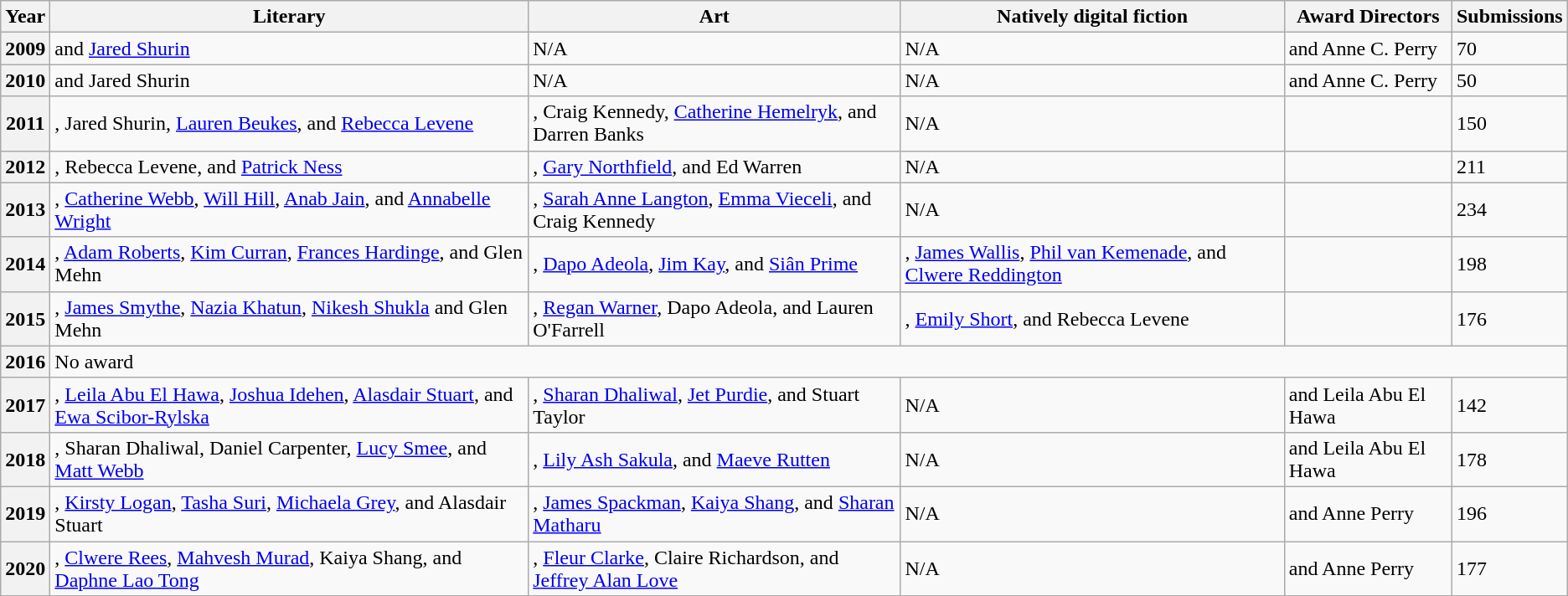<table class="wikitable sortable mw-collapsible">
<tr>
<th>Year</th>
<th>Literary</th>
<th>Art</th>
<th>Natively digital fiction</th>
<th>Award Directors</th>
<th>Submissions</th>
</tr>
<tr>
<th>2009</th>
<td> and <a href='#'>Jared Shurin</a></td>
<td>N/A</td>
<td>N/A</td>
<td> and Anne C. Perry</td>
<td>70</td>
</tr>
<tr>
<th>2010</th>
<td> and Jared Shurin</td>
<td>N/A</td>
<td>N/A</td>
<td> and Anne C. Perry</td>
<td>50</td>
</tr>
<tr>
<th>2011</th>
<td>, Jared Shurin, <a href='#'>Lauren Beukes</a>, and <a href='#'>Rebecca Levene</a></td>
<td>, Craig Kennedy, <a href='#'>Catherine Hemelryk</a>, and Darren Banks</td>
<td>N/A</td>
<td></td>
<td>150</td>
</tr>
<tr>
<th>2012</th>
<td>, Rebecca Levene, and <a href='#'>Patrick Ness</a></td>
<td>, <a href='#'>Gary Northfield</a>, and Ed Warren</td>
<td>N/A</td>
<td></td>
<td>211</td>
</tr>
<tr>
<th>2013</th>
<td>, <a href='#'>Catherine Webb</a>, <a href='#'>Will Hill</a>, <a href='#'>Anab Jain</a>, and <a href='#'>Annabelle Wright</a></td>
<td>, <a href='#'>Sarah Anne Langton</a>, <a href='#'>Emma Vieceli</a>, and Craig Kennedy</td>
<td>N/A</td>
<td></td>
<td>234</td>
</tr>
<tr>
<th>2014</th>
<td>, <a href='#'>Adam Roberts</a>, <a href='#'>Kim Curran</a>, <a href='#'>Frances Hardinge</a>, and Glen Mehn</td>
<td>, <a href='#'>Dapo Adeola</a>, <a href='#'>Jim Kay</a>, and <a href='#'>Siân Prime</a></td>
<td>, <a href='#'>James Wallis</a>, <a href='#'>Phil van Kemenade</a>, and <a href='#'>Clwere Reddington</a></td>
<td></td>
<td>198</td>
</tr>
<tr>
<th>2015</th>
<td>, <a href='#'>James Smythe</a>, <a href='#'>Nazia Khatun</a>, <a href='#'>Nikesh Shukla</a> and Glen Mehn</td>
<td>, <a href='#'>Regan Warner</a>, Dapo Adeola, and Lauren O'Farrell</td>
<td>, <a href='#'>Emily Short</a>, and Rebecca Levene</td>
<td></td>
<td>176</td>
</tr>
<tr>
<th>2016</th>
<td colspan="5">No award</td>
</tr>
<tr>
<th>2017</th>
<td>, <a href='#'>Leila Abu El Hawa</a>, <a href='#'>Joshua Idehen</a>, <a href='#'>Alasdair Stuart</a>, and <a href='#'>Ewa Scibor-Rylska</a></td>
<td>, <a href='#'>Sharan Dhaliwal</a>, <a href='#'>Jet Purdie</a>, and Stuart Taylor</td>
<td>N/A</td>
<td> and Leila Abu El Hawa</td>
<td>142</td>
</tr>
<tr>
<th>2018</th>
<td>, Sharan Dhaliwal, Daniel Carpenter, <a href='#'>Lucy Smee</a>, and <a href='#'>Matt Webb</a></td>
<td>, <a href='#'>Lily Ash Sakula</a>, and <a href='#'>Maeve Rutten</a></td>
<td>N/A</td>
<td> and Leila Abu El Hawa</td>
<td>178</td>
</tr>
<tr>
<th>2019</th>
<td>, <a href='#'>Kirsty Logan</a>, <a href='#'>Tasha Suri</a>, <a href='#'>Michaela Grey</a>, and Alasdair Stuart</td>
<td>, <a href='#'>James Spackman</a>, <a href='#'>Kaiya Shang</a>, and <a href='#'>Sharan Matharu</a></td>
<td>N/A</td>
<td> and Anne Perry</td>
<td>196</td>
</tr>
<tr>
<th>2020</th>
<td>, <a href='#'>Clwere Rees</a>, <a href='#'>Mahvesh Murad</a>, Kaiya Shang, and <a href='#'>Daphne Lao Tong</a></td>
<td>, <a href='#'>Fleur Clarke</a>, Claire Richardson, and <a href='#'>Jeffrey Alan Love</a></td>
<td>N/A</td>
<td> and Anne Perry</td>
<td>177</td>
</tr>
</table>
